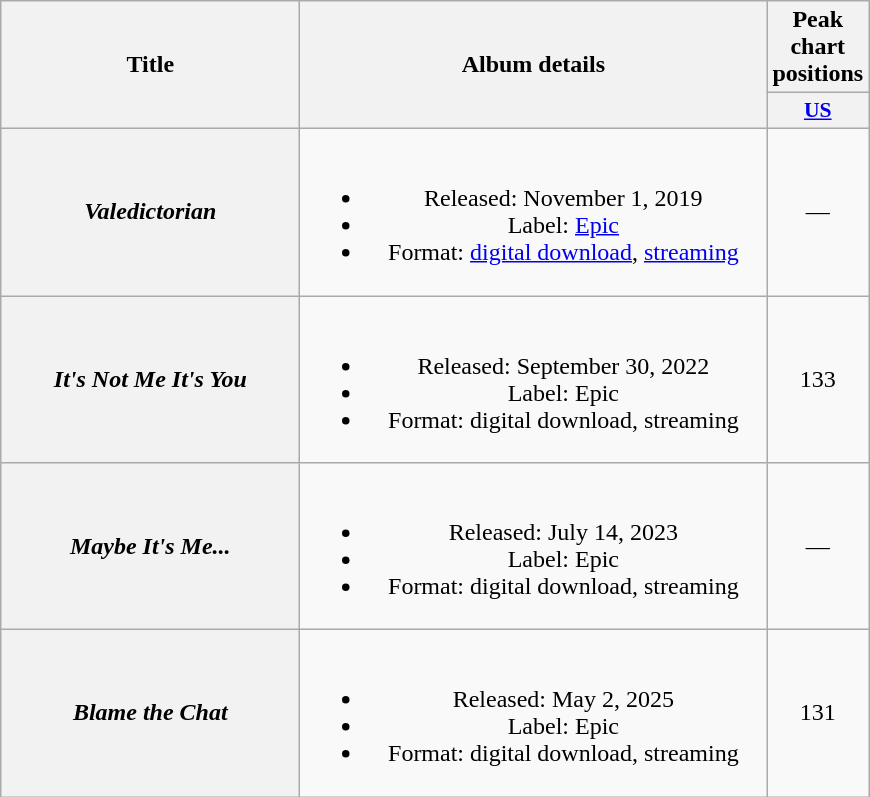<table class="wikitable plainrowheaders" style="text-align: center;">
<tr>
<th rowspan="2" scope="col" style="width:12em;">Title</th>
<th rowspan="2" scope="col" style="width:19em;">Album details</th>
<th colspan="1" scope="col">Peak chart positions</th>
</tr>
<tr>
<th scope="col" style="width:2.5em;font-size:90%;"><a href='#'>US</a><br></th>
</tr>
<tr>
<th scope="row"><em>Valedictorian</em></th>
<td><br><ul><li>Released: November 1, 2019</li><li>Label: <a href='#'>Epic</a></li><li>Format: <a href='#'>digital download</a>, <a href='#'>streaming</a></li></ul></td>
<td>—</td>
</tr>
<tr>
<th scope="row"><em>It's Not Me It's You</em></th>
<td><br><ul><li>Released: September 30, 2022</li><li>Label: Epic</li><li>Format: digital download, streaming</li></ul></td>
<td>133</td>
</tr>
<tr>
<th scope="row"><em>Maybe It's Me...</em></th>
<td><br><ul><li>Released: July 14, 2023</li><li>Label: Epic</li><li>Format: digital download, streaming</li></ul></td>
<td>—</td>
</tr>
<tr>
<th scope="row"><em>Blame the Chat</em></th>
<td><br><ul><li>Released: May 2, 2025</li><li>Label: Epic</li><li>Format: digital download, streaming</li></ul></td>
<td>131</td>
</tr>
</table>
